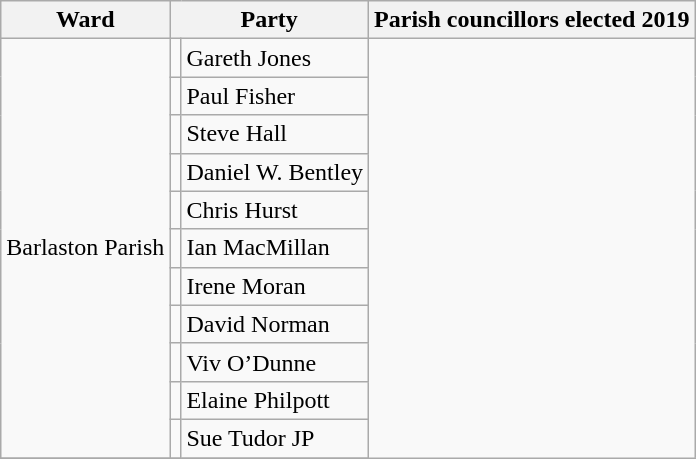<table class="wikitable">
<tr>
<th>Ward</th>
<th colspan=2>Party</th>
<th>Parish councillors elected 2019</th>
</tr>
<tr>
<td rowspan="11">Barlaston Parish</td>
<td></td>
<td>Gareth Jones</td>
</tr>
<tr>
<td></td>
<td>Paul Fisher</td>
</tr>
<tr>
<td></td>
<td>Steve Hall</td>
</tr>
<tr>
<td></td>
<td>Daniel W. Bentley</td>
</tr>
<tr>
<td></td>
<td>Chris Hurst</td>
</tr>
<tr>
<td></td>
<td>Ian MacMillan</td>
</tr>
<tr>
<td></td>
<td>Irene Moran</td>
</tr>
<tr>
<td></td>
<td>David Norman</td>
</tr>
<tr>
<td></td>
<td>Viv O’Dunne</td>
</tr>
<tr>
<td></td>
<td>Elaine Philpott</td>
</tr>
<tr>
<td></td>
<td>Sue Tudor JP</td>
</tr>
<tr>
</tr>
</table>
